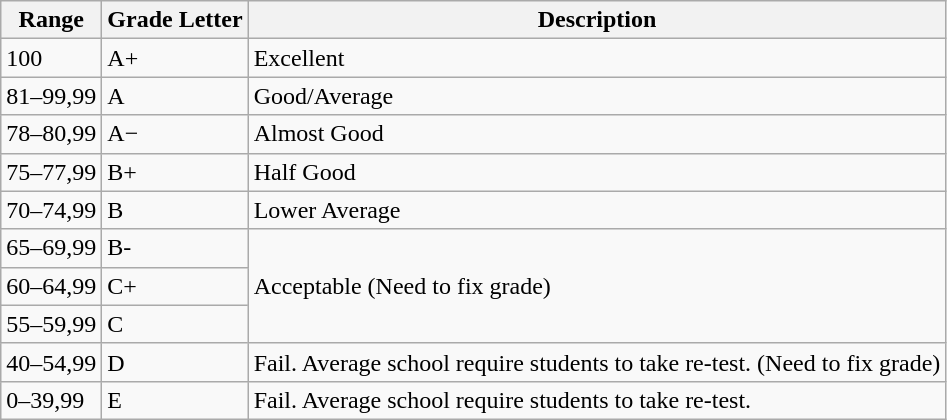<table class="wikitable">
<tr>
<th>Range</th>
<th>Grade Letter</th>
<th>Description</th>
</tr>
<tr>
<td>100</td>
<td>A+</td>
<td>Excellent</td>
</tr>
<tr>
<td>81–99,99</td>
<td>A</td>
<td>Good/Average</td>
</tr>
<tr>
<td>78–80,99</td>
<td>A−</td>
<td>Almost Good</td>
</tr>
<tr>
<td>75–77,99</td>
<td>B+</td>
<td>Half Good</td>
</tr>
<tr>
<td>70–74,99</td>
<td>B</td>
<td>Lower Average</td>
</tr>
<tr>
<td>65–69,99</td>
<td>B-</td>
<td rowspan="3">Acceptable (Need to fix grade)</td>
</tr>
<tr>
<td>60–64,99</td>
<td>C+</td>
</tr>
<tr>
<td>55–59,99</td>
<td>C</td>
</tr>
<tr>
<td>40–54,99</td>
<td>D</td>
<td>Fail. Average school require students to take re-test.  (Need to fix grade)</td>
</tr>
<tr>
<td>0–39,99</td>
<td>E</td>
<td>Fail. Average school require students to take re-test.</td>
</tr>
</table>
